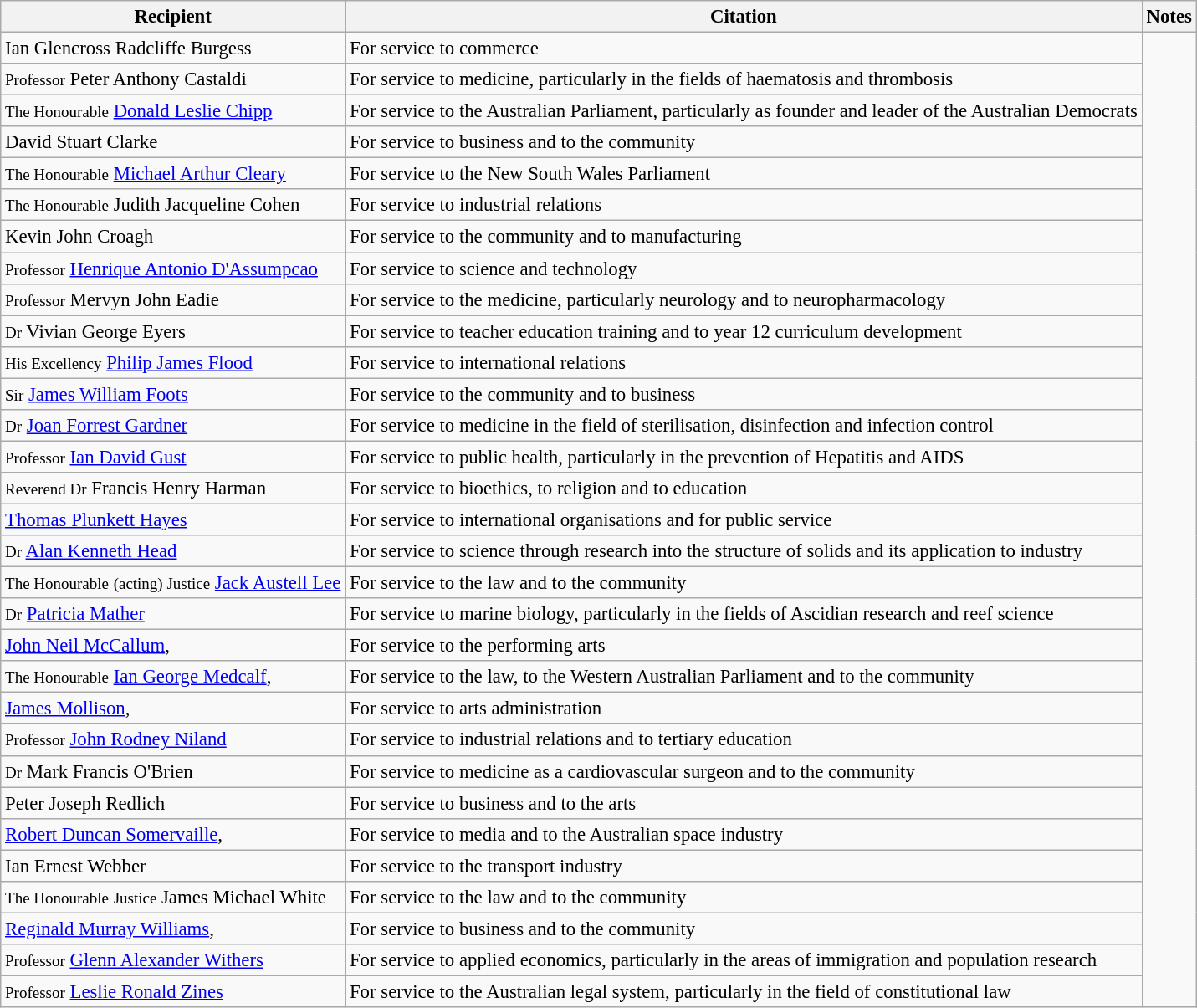<table class="wikitable" style="font-size:95%;">
<tr>
<th>Recipient</th>
<th>Citation</th>
<th>Notes</th>
</tr>
<tr>
<td>Ian Glencross Radcliffe Burgess</td>
<td>For service to commerce</td>
<td rowspan="31"></td>
</tr>
<tr>
<td><small>Professor</small> Peter Anthony Castaldi</td>
<td>For service to medicine, particularly in the fields of haematosis and thrombosis</td>
</tr>
<tr>
<td><small>The Honourable</small> <a href='#'>Donald Leslie Chipp</a></td>
<td>For service to the Australian Parliament, particularly as founder and leader of the Australian Democrats</td>
</tr>
<tr>
<td>David Stuart Clarke</td>
<td>For service to business and to the community</td>
</tr>
<tr>
<td><small>The Honourable</small> <a href='#'>Michael Arthur Cleary</a></td>
<td>For service to the New South Wales Parliament</td>
</tr>
<tr>
<td><small>The Honourable</small> Judith Jacqueline Cohen</td>
<td>For service to industrial relations</td>
</tr>
<tr>
<td>Kevin John Croagh</td>
<td>For service to the community and to manufacturing</td>
</tr>
<tr>
<td><small>Professor</small> <a href='#'>Henrique Antonio D'Assumpcao</a></td>
<td>For service to science and technology</td>
</tr>
<tr>
<td><small>Professor</small> Mervyn John Eadie</td>
<td>For service to the medicine, particularly neurology and to neuropharmacology</td>
</tr>
<tr>
<td><small>Dr</small> Vivian George Eyers</td>
<td>For service to teacher education training and to year 12 curriculum development</td>
</tr>
<tr>
<td><small>His Excellency</small> <a href='#'>Philip James Flood</a></td>
<td>For service to international relations</td>
</tr>
<tr>
<td><small>Sir</small> <a href='#'>James William Foots</a></td>
<td>For service to the community and to business</td>
</tr>
<tr>
<td><small>Dr</small> <a href='#'>Joan Forrest Gardner</a></td>
<td>For service to medicine in the field of sterilisation, disinfection and infection control</td>
</tr>
<tr>
<td><small>Professor</small> <a href='#'>Ian David Gust</a></td>
<td>For service to public health, particularly in the prevention of Hepatitis and AIDS</td>
</tr>
<tr>
<td><small>Reverend Dr</small> Francis Henry Harman</td>
<td>For service to bioethics, to religion and to education</td>
</tr>
<tr>
<td><a href='#'>Thomas Plunkett Hayes</a></td>
<td>For service to international organisations and for public service</td>
</tr>
<tr>
<td><small>Dr</small> <a href='#'>Alan Kenneth Head</a></td>
<td>For service to science through research into the structure of solids and its application to industry</td>
</tr>
<tr>
<td><small>The Honourable</small> <small>(acting) Justice</small> <a href='#'>Jack Austell Lee</a></td>
<td>For service to the law and to the community</td>
</tr>
<tr>
<td><small>Dr</small> <a href='#'>Patricia Mather</a></td>
<td>For service to marine biology, particularly in the fields of Ascidian research and reef science</td>
</tr>
<tr>
<td><a href='#'>John Neil McCallum</a>, </td>
<td>For service to the performing arts</td>
</tr>
<tr>
<td><small>The Honourable</small> <a href='#'>Ian George Medcalf</a>, </td>
<td>For service to the law, to the Western Australian Parliament and to the community</td>
</tr>
<tr>
<td><a href='#'>James Mollison</a>, </td>
<td>For service to arts administration</td>
</tr>
<tr>
<td><small>Professor</small> <a href='#'>John Rodney Niland</a></td>
<td>For service to industrial relations and to tertiary education</td>
</tr>
<tr>
<td><small>Dr</small> Mark Francis O'Brien</td>
<td>For service to medicine as a cardiovascular surgeon and to the community</td>
</tr>
<tr>
<td>Peter Joseph Redlich</td>
<td>For service to business and to the arts</td>
</tr>
<tr>
<td><a href='#'>Robert Duncan Somervaille</a>, </td>
<td>For service to media and to the Australian space industry</td>
</tr>
<tr>
<td>Ian Ernest Webber</td>
<td>For service to the transport industry</td>
</tr>
<tr>
<td><small>The Honourable</small> <small>Justice</small> James Michael White</td>
<td>For service to the law and to the community</td>
</tr>
<tr>
<td><a href='#'>Reginald Murray Williams</a>, </td>
<td>For service to business and to the community</td>
</tr>
<tr>
<td><small>Professor</small> <a href='#'>Glenn Alexander Withers</a></td>
<td>For service to applied economics, particularly in the areas of immigration and population research</td>
</tr>
<tr>
<td><small>Professor</small> <a href='#'>Leslie Ronald Zines</a></td>
<td>For service to the Australian legal system, particularly in the field of constitutional law</td>
</tr>
</table>
